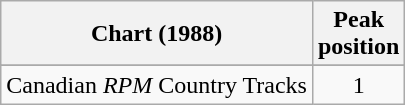<table class="wikitable sortable">
<tr>
<th align="left">Chart (1988)</th>
<th align="center">Peak<br>position</th>
</tr>
<tr>
</tr>
<tr>
<td align="left">Canadian <em>RPM</em> Country Tracks</td>
<td align="center">1</td>
</tr>
</table>
